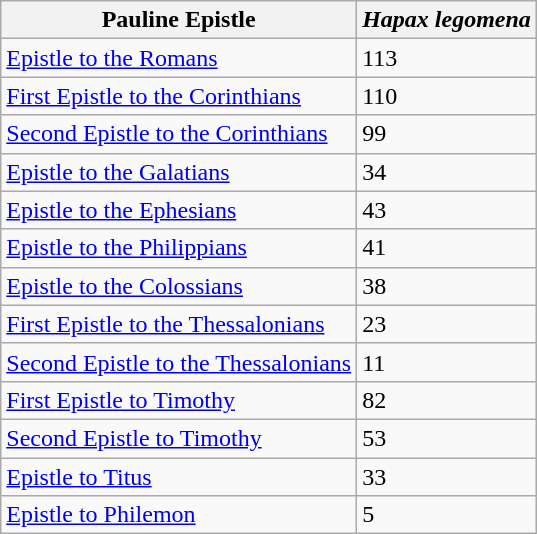<table class="wikitable">
<tr>
<th>Pauline Epistle</th>
<th><em>Hapax legomena</em></th>
</tr>
<tr>
<td><a href='#'>Epistle to the Romans</a></td>
<td>113</td>
</tr>
<tr>
<td><a href='#'>First Epistle to the Corinthians</a></td>
<td>110</td>
</tr>
<tr>
<td><a href='#'>Second Epistle to the Corinthians</a></td>
<td>99</td>
</tr>
<tr>
<td><a href='#'>Epistle to the Galatians</a></td>
<td>34</td>
</tr>
<tr>
<td><a href='#'>Epistle to the Ephesians</a></td>
<td>43</td>
</tr>
<tr>
<td><a href='#'>Epistle to the Philippians</a></td>
<td>41</td>
</tr>
<tr>
<td><a href='#'>Epistle to the Colossians</a></td>
<td>38</td>
</tr>
<tr>
<td><a href='#'>First Epistle to the Thessalonians</a></td>
<td>23</td>
</tr>
<tr>
<td><a href='#'>Second Epistle to the Thessalonians</a></td>
<td>11</td>
</tr>
<tr>
<td><a href='#'>First Epistle to Timothy</a></td>
<td>82</td>
</tr>
<tr>
<td><a href='#'>Second Epistle to Timothy</a></td>
<td>53</td>
</tr>
<tr>
<td><a href='#'>Epistle to Titus</a></td>
<td>33</td>
</tr>
<tr>
<td><a href='#'>Epistle to Philemon</a></td>
<td>5</td>
</tr>
</table>
